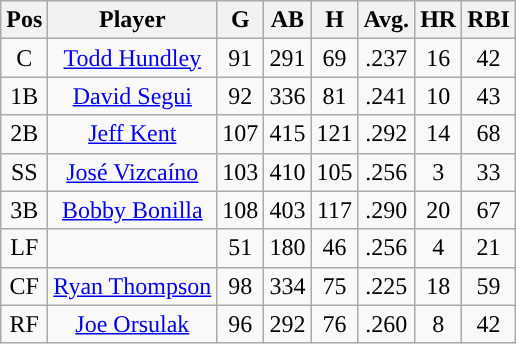<table class="wikitable sortable">
<tr>
<th>Pos</th>
<th>Player</th>
<th>G</th>
<th>AB</th>
<th>H</th>
<th>Avg.</th>
<th>HR</th>
<th>RBI</th>
</tr>
<tr align="center">
<td>C</td>
<td><a href='#'>Todd Hundley</a></td>
<td>91</td>
<td>291</td>
<td>69</td>
<td>.237</td>
<td>16</td>
<td>42</td>
</tr>
<tr align=center>
<td>1B</td>
<td><a href='#'>David Segui</a></td>
<td>92</td>
<td>336</td>
<td>81</td>
<td>.241</td>
<td>10</td>
<td>43</td>
</tr>
<tr align=center>
<td>2B</td>
<td><a href='#'>Jeff Kent</a></td>
<td>107</td>
<td>415</td>
<td>121</td>
<td>.292</td>
<td>14</td>
<td>68</td>
</tr>
<tr align=center>
<td>SS</td>
<td><a href='#'>José Vizcaíno</a></td>
<td>103</td>
<td>410</td>
<td>105</td>
<td>.256</td>
<td>3</td>
<td>33</td>
</tr>
<tr align=center>
<td>3B</td>
<td><a href='#'>Bobby Bonilla</a></td>
<td>108</td>
<td>403</td>
<td>117</td>
<td>.290</td>
<td>20</td>
<td>67</td>
</tr>
<tr align=center>
<td>LF</td>
<td></td>
<td>51</td>
<td>180</td>
<td>46</td>
<td>.256</td>
<td>4</td>
<td>21</td>
</tr>
<tr align="center">
<td>CF</td>
<td><a href='#'>Ryan Thompson</a></td>
<td>98</td>
<td>334</td>
<td>75</td>
<td>.225</td>
<td>18</td>
<td>59</td>
</tr>
<tr align=center>
<td>RF</td>
<td><a href='#'>Joe Orsulak</a></td>
<td>96</td>
<td>292</td>
<td>76</td>
<td>.260</td>
<td>8</td>
<td>42</td>
</tr>
</table>
